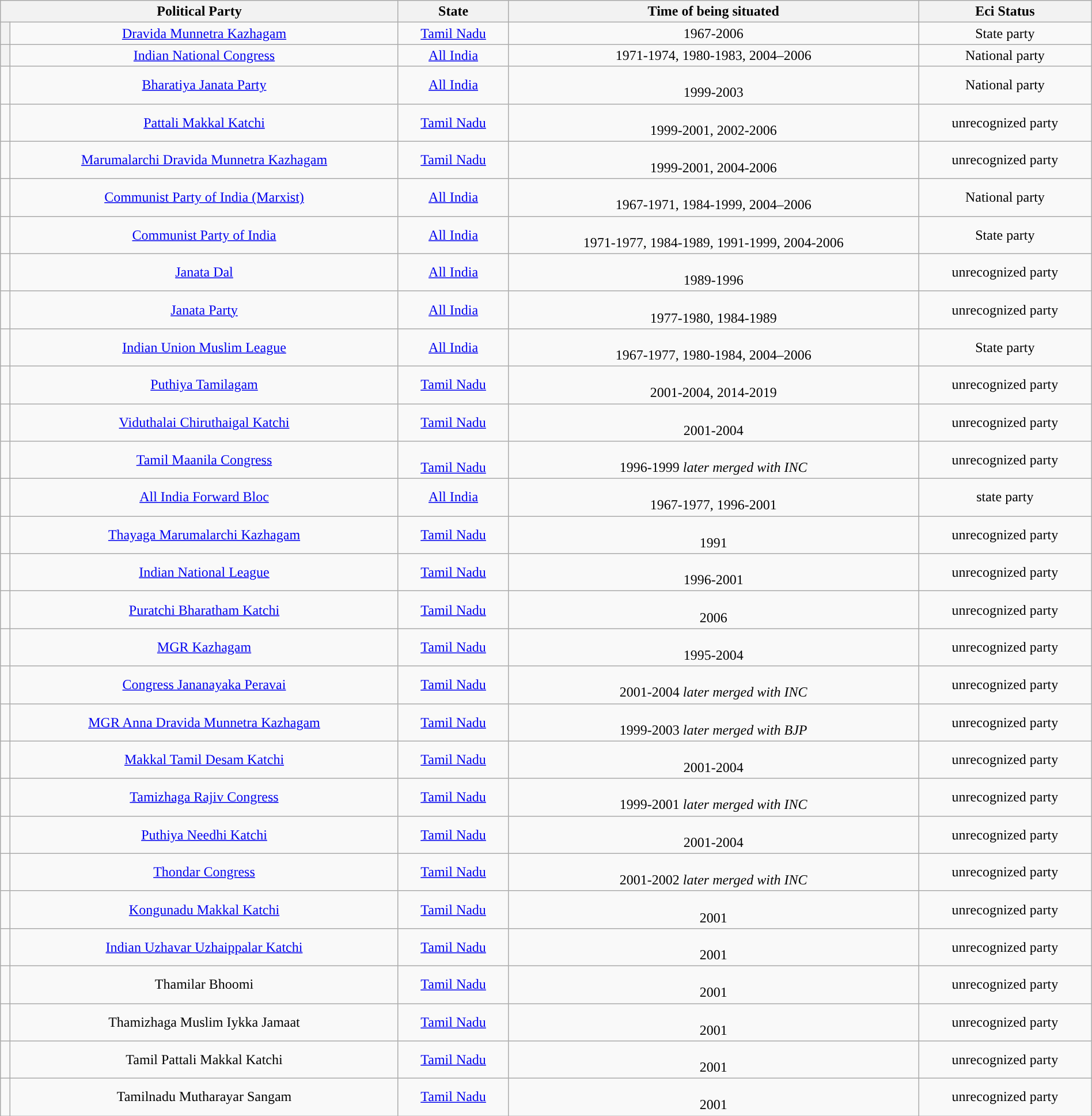<table class="wikitable" style="width:100%; text-align:center">
<tr>
<th colspan=2>Political Party</th>
<th>State</th>
<th>Time of being situated</th>
<th>Eci Status</th>
</tr>
<tr>
<th style="background-color:"></th>
<td style="text-align: center;"><a href='#'>Dravida Munnetra Kazhagam</a></td>
<td style="text-align: center;"><a href='#'>Tamil Nadu</a></td>
<td style="text-align: center;">1967-2006</td>
<td>State party</td>
</tr>
<tr>
<th style="background-color:"></th>
<td style="text-align: center;"><a href='#'>Indian National Congress</a></td>
<td style="text-align: center;"><a href='#'>All India</a></td>
<td style="text-align: center;">1971-1974, 1980-1983, 2004–2006</td>
<td>National party</td>
</tr>
<tr>
<td style="background-color:"></td>
<td style="text-align: center;"><a href='#'>Bharatiya Janata Party</a></td>
<td style="text-align: center;"><a href='#'>All India</a></td>
<td style="text-align: center;"><br>1999-2003</td>
<td>National party</td>
</tr>
<tr>
<td style="background-color:"></td>
<td style="text-align: center;"><a href='#'>Pattali Makkal Katchi</a></td>
<td style="text-align: center;"><a href='#'>Tamil Nadu</a></td>
<td style="text-align: center;"><br>1999-2001, 2002-2006</td>
<td>unrecognized party</td>
</tr>
<tr>
<td style="background-color:"></td>
<td style="text-align: center;"><a href='#'>Marumalarchi Dravida Munnetra Kazhagam</a></td>
<td style="text-align: center;"><a href='#'>Tamil Nadu</a></td>
<td style="text-align: center;"><br>1999-2001, 2004-2006</td>
<td>unrecognized party</td>
</tr>
<tr>
<td style="background-color:"></td>
<td style="text-align: center;"><a href='#'>Communist Party of India (Marxist)</a></td>
<td style="text-align: center;"><a href='#'>All India</a></td>
<td style="text-align: center;"><br>1967-1971, 1984-1999, 2004–2006</td>
<td>National party</td>
</tr>
<tr>
<td style="background-color:"></td>
<td style="text-align: center;"><a href='#'>Communist Party of India</a></td>
<td style="text-align: center;"><a href='#'>All India</a></td>
<td style="text-align: center;"><br>1971-1977, 1984-1989, 1991-1999, 2004-2006</td>
<td>State party</td>
</tr>
<tr>
<td style="background-color:"></td>
<td style="text-align: center;"><a href='#'>Janata Dal</a></td>
<td style="text-align: center;"><a href='#'>All India</a></td>
<td style="text-align: center;"><br>1989-1996</td>
<td>unrecognized party</td>
</tr>
<tr>
<td style="background-color:"></td>
<td style="text-align: center;"><a href='#'>Janata Party</a></td>
<td style="text-align: center;"><a href='#'>All India</a></td>
<td style="text-align: center;"><br>1977-1980, 1984-1989</td>
<td>unrecognized party</td>
</tr>
<tr>
<td style="background-color:"></td>
<td style="text-align: center;"><a href='#'>Indian Union Muslim League</a></td>
<td style="text-align: center;"><a href='#'>All India</a></td>
<td style="text-align: center;"><br>1967-1977, 1980-1984, 2004–2006</td>
<td>State party</td>
</tr>
<tr>
<td style="background-color:"></td>
<td style="text-align: center;"><a href='#'>Puthiya Tamilagam</a></td>
<td style="text-align: center;"><a href='#'>Tamil Nadu</a></td>
<td style="text-align: center;"><br>2001-2004, 2014-2019</td>
<td>unrecognized party</td>
</tr>
<tr>
<td style="background-color:"></td>
<td style="text-align: center;"><a href='#'>Viduthalai Chiruthaigal Katchi</a></td>
<td style="text-align: center;"><a href='#'>Tamil Nadu</a></td>
<td style="text-align: center;"><br>2001-2004</td>
<td>unrecognized party</td>
</tr>
<tr>
<td style="background-color:"></td>
<td style="text-align: center;"><a href='#'>Tamil Maanila Congress</a></td>
<td style="text-align: center;"><br><a href='#'>Tamil Nadu</a></td>
<td style="text-align: center;"><br>1996-1999 <em>later merged with INC</em></td>
<td>unrecognized party</td>
</tr>
<tr>
<td style="background-color:"></td>
<td style="text-align: center;"><a href='#'>All India Forward Bloc</a></td>
<td style="text-align: center;"><a href='#'>All India</a></td>
<td style="text-align: center;"><br>1967-1977, 1996-2001</td>
<td>state party</td>
</tr>
<tr>
<td style="background-color:"></td>
<td style="text-align: center;"><a href='#'>Thayaga Marumalarchi Kazhagam</a></td>
<td style="text-align: center;"><a href='#'>Tamil Nadu</a></td>
<td style="text-align: center;"><br>1991</td>
<td>unrecognized party</td>
</tr>
<tr>
<td style="background-color:"></td>
<td style="text-align: center;"><a href='#'>Indian National League</a></td>
<td style="text-align: center;"><a href='#'>Tamil Nadu</a></td>
<td style="text-align: center;"><br>1996-2001</td>
<td>unrecognized party</td>
</tr>
<tr>
<td style="background-color:"></td>
<td style="text-align: center;"><a href='#'>Puratchi Bharatham Katchi</a></td>
<td style="text-align: center;"><a href='#'>Tamil Nadu</a></td>
<td style="text-align: center;"><br>2006</td>
<td>unrecognized party</td>
</tr>
<tr>
<td style="background-color:"></td>
<td style="text-align: center;"><a href='#'>MGR Kazhagam</a></td>
<td style="text-align: center;"><a href='#'>Tamil Nadu</a></td>
<td style="text-align: center;"><br>1995-2004</td>
<td>unrecognized party</td>
</tr>
<tr>
<td style="background-color:"></td>
<td style="text-align: center;"><a href='#'>Congress Jananayaka Peravai</a></td>
<td style="text-align: center;"><a href='#'>Tamil Nadu</a></td>
<td style="text-align: center;"><br>2001-2004 <em>later merged with INC</em></td>
<td>unrecognized party</td>
</tr>
<tr>
<td style="background-color:"></td>
<td style="text-align: center;"><a href='#'>MGR Anna Dravida Munnetra Kazhagam</a></td>
<td style="text-align: center;"><a href='#'>Tamil Nadu</a></td>
<td style="text-align: center;"><br>1999-2003 <em>later merged with BJP</em></td>
<td>unrecognized party</td>
</tr>
<tr>
<td style="background-color:"></td>
<td style="text-align: center;"><a href='#'>Makkal Tamil Desam Katchi</a></td>
<td style="text-align: center;"><a href='#'>Tamil Nadu</a></td>
<td style="text-align: center;"><br>2001-2004</td>
<td>unrecognized party</td>
</tr>
<tr>
<td style="background-color:"></td>
<td style="text-align: center;"><a href='#'>Tamizhaga Rajiv Congress</a></td>
<td style="text-align: center;"><a href='#'>Tamil Nadu</a></td>
<td style="text-align: center;"><br>1999-2001 <em>later merged with INC</em></td>
<td>unrecognized party</td>
</tr>
<tr>
<td style="background-color:"></td>
<td style="text-align: center;"><a href='#'>Puthiya Needhi Katchi</a></td>
<td style="text-align: center;"><a href='#'>Tamil Nadu</a></td>
<td style="text-align: center;"><br>2001-2004</td>
<td>unrecognized party</td>
</tr>
<tr>
<td style="background-color:"></td>
<td style="text-align: center;"><a href='#'>Thondar Congress</a></td>
<td style="text-align: center;"><a href='#'>Tamil Nadu</a></td>
<td style="text-align: center;"><br>2001-2002 <em>later merged with INC</em></td>
<td>unrecognized party</td>
</tr>
<tr>
<td style="background-color:"></td>
<td style="text-align: center;"><a href='#'>Kongunadu Makkal Katchi</a></td>
<td style="text-align: center;"><a href='#'>Tamil Nadu</a></td>
<td style="text-align: center;"><br>2001</td>
<td>unrecognized party</td>
</tr>
<tr>
<td style="background-color:"></td>
<td style="text-align: center;"><a href='#'>Indian Uzhavar Uzhaippalar Katchi</a></td>
<td style="text-align: center;"><a href='#'>Tamil Nadu</a></td>
<td style="text-align: center;"><br>2001</td>
<td>unrecognized party</td>
</tr>
<tr>
<td style="background-color:"></td>
<td style="text-align: center;">Thamilar Bhoomi</td>
<td style="text-align: center;"><a href='#'>Tamil Nadu</a></td>
<td style="text-align: center;"><br>2001</td>
<td>unrecognized party</td>
</tr>
<tr>
<td style="background-color:"></td>
<td style="text-align: center;">Thamizhaga Muslim Iykka Jamaat</td>
<td style="text-align: center;"><a href='#'>Tamil Nadu</a></td>
<td style="text-align: center;"><br>2001</td>
<td>unrecognized party</td>
</tr>
<tr>
<td style="background-color:"></td>
<td style="text-align: center;">Tamil Pattali Makkal Katchi</td>
<td style="text-align: center;"><a href='#'>Tamil Nadu</a></td>
<td style="text-align: center;"><br>2001</td>
<td>unrecognized party</td>
</tr>
<tr>
<td style="background-color:"></td>
<td style="text-align: center;">Tamilnadu Mutharayar Sangam</td>
<td style="text-align: center;"><a href='#'>Tamil Nadu</a></td>
<td style="text-align: center;"><br>2001</td>
<td>unrecognized party</td>
</tr>
</table>
